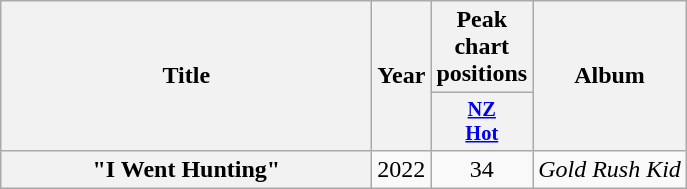<table class="wikitable plainrowheaders" style="text-align:center;">
<tr>
<th scope="col" rowspan="2" style="width:15em;">Title</th>
<th scope="col" rowspan="2" style="width:1em;">Year</th>
<th scope="col" colspan="1">Peak chart positions</th>
<th scope="col" rowspan="2">Album</th>
</tr>
<tr>
<th scope="col" style="width:3em;font-size:85%;"><a href='#'>NZ<br>Hot</a><br></th>
</tr>
<tr>
<th scope="row">"I Went Hunting"</th>
<td>2022</td>
<td>34</td>
<td><em>Gold Rush Kid</em></td>
</tr>
</table>
